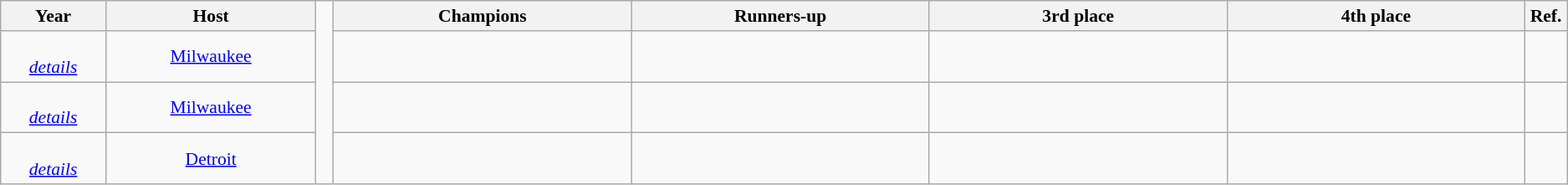<table class="wikitable sortable" style="font-size:90%; text-align: center;">
<tr>
<th width=6%>Year</th>
<th width=12%>Host</th>
<td width=1% rowspan=28 style="border-top:none;border-bottom:none;"></td>
<th width=17%>Champions</th>
<th width=17%>Runners-up</th>
<th width=17%>3rd place</th>
<th width=17%>4th place</th>
<th width=1% class=unsortable>Ref.</th>
</tr>
<tr>
<td><br><em><a href='#'>details</a></em></td>
<td> <a href='#'>Milwaukee</a><br></td>
<td><strong></strong><br></td>
<td><br></td>
<td><br></td>
<td></td>
<td></td>
</tr>
<tr>
<td><br><em><a href='#'>details</a></em></td>
<td> <a href='#'>Milwaukee</a><br></td>
<td><strong></strong><br></td>
<td><br></td>
<td><br></td>
<td></td>
<td></td>
</tr>
<tr>
<td><br><em><a href='#'>details</a></em></td>
<td> <a href='#'>Detroit</a><br></td>
<td><strong></strong><br></td>
<td><br></td>
<td></td>
<td><br></td>
<td></td>
</tr>
</table>
